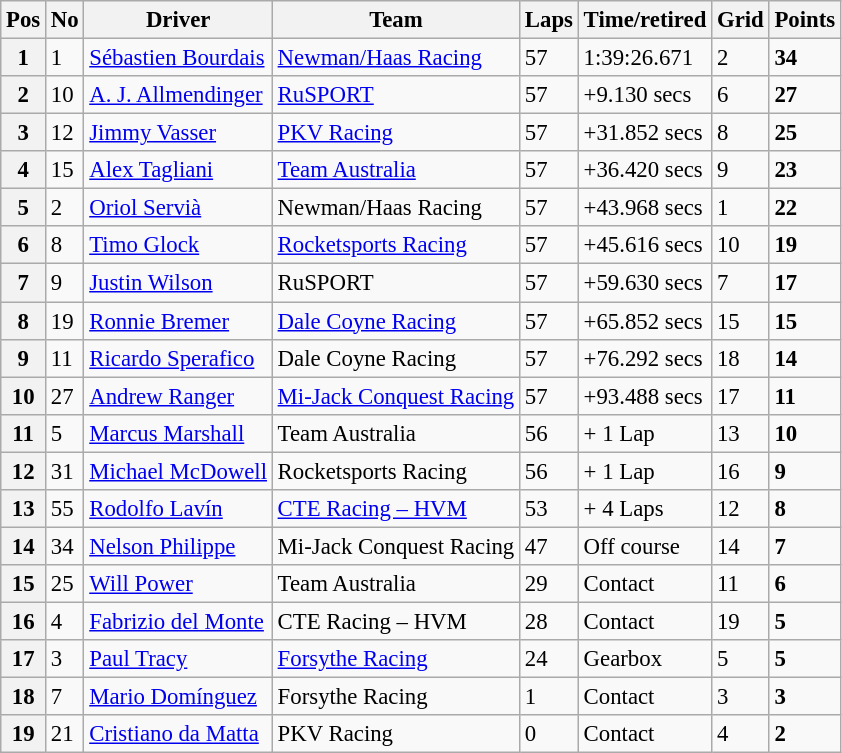<table class="wikitable" style="font-size:95%;">
<tr>
<th>Pos</th>
<th>No</th>
<th>Driver</th>
<th>Team</th>
<th>Laps</th>
<th>Time/retired</th>
<th>Grid</th>
<th>Points</th>
</tr>
<tr>
<th>1</th>
<td>1</td>
<td> <a href='#'>Sébastien Bourdais</a></td>
<td><a href='#'>Newman/Haas Racing</a></td>
<td>57</td>
<td>1:39:26.671</td>
<td>2</td>
<td><strong>34</strong></td>
</tr>
<tr>
<th>2</th>
<td>10</td>
<td> <a href='#'>A. J. Allmendinger</a></td>
<td><a href='#'>RuSPORT</a></td>
<td>57</td>
<td>+9.130 secs</td>
<td>6</td>
<td><strong>27</strong></td>
</tr>
<tr>
<th>3</th>
<td>12</td>
<td> <a href='#'>Jimmy Vasser</a></td>
<td><a href='#'>PKV Racing</a></td>
<td>57</td>
<td>+31.852 secs</td>
<td>8</td>
<td><strong>25</strong></td>
</tr>
<tr>
<th>4</th>
<td>15</td>
<td> <a href='#'>Alex Tagliani</a></td>
<td><a href='#'>Team Australia</a></td>
<td>57</td>
<td>+36.420 secs</td>
<td>9</td>
<td><strong>23</strong></td>
</tr>
<tr>
<th>5</th>
<td>2</td>
<td> <a href='#'>Oriol Servià</a></td>
<td>Newman/Haas Racing</td>
<td>57</td>
<td>+43.968 secs</td>
<td>1</td>
<td><strong>22</strong></td>
</tr>
<tr>
<th>6</th>
<td>8</td>
<td> <a href='#'>Timo Glock</a></td>
<td><a href='#'>Rocketsports Racing</a></td>
<td>57</td>
<td>+45.616 secs</td>
<td>10</td>
<td><strong>19</strong></td>
</tr>
<tr>
<th>7</th>
<td>9</td>
<td> <a href='#'>Justin Wilson</a></td>
<td>RuSPORT</td>
<td>57</td>
<td>+59.630 secs</td>
<td>7</td>
<td><strong>17</strong></td>
</tr>
<tr>
<th>8</th>
<td>19</td>
<td> <a href='#'>Ronnie Bremer</a></td>
<td><a href='#'>Dale Coyne Racing</a></td>
<td>57</td>
<td>+65.852 secs</td>
<td>15</td>
<td><strong>15</strong></td>
</tr>
<tr>
<th>9</th>
<td>11</td>
<td> <a href='#'>Ricardo Sperafico</a></td>
<td>Dale Coyne Racing</td>
<td>57</td>
<td>+76.292 secs</td>
<td>18</td>
<td><strong>14</strong></td>
</tr>
<tr>
<th>10</th>
<td>27</td>
<td> <a href='#'>Andrew Ranger</a></td>
<td><a href='#'>Mi-Jack Conquest Racing</a></td>
<td>57</td>
<td>+93.488 secs</td>
<td>17</td>
<td><strong>11</strong></td>
</tr>
<tr>
<th>11</th>
<td>5</td>
<td> <a href='#'>Marcus Marshall</a></td>
<td>Team Australia</td>
<td>56</td>
<td>+ 1 Lap</td>
<td>13</td>
<td><strong>10</strong></td>
</tr>
<tr>
<th>12</th>
<td>31</td>
<td> <a href='#'>Michael McDowell</a></td>
<td>Rocketsports Racing</td>
<td>56</td>
<td>+ 1 Lap</td>
<td>16</td>
<td><strong>9</strong></td>
</tr>
<tr>
<th>13</th>
<td>55</td>
<td> <a href='#'>Rodolfo Lavín</a></td>
<td><a href='#'>CTE Racing – HVM</a></td>
<td>53</td>
<td>+ 4 Laps</td>
<td>12</td>
<td><strong>8</strong></td>
</tr>
<tr>
<th>14</th>
<td>34</td>
<td> <a href='#'>Nelson Philippe</a></td>
<td>Mi-Jack Conquest Racing</td>
<td>47</td>
<td>Off course</td>
<td>14</td>
<td><strong>7</strong></td>
</tr>
<tr>
<th>15</th>
<td>25</td>
<td> <a href='#'>Will Power</a></td>
<td>Team Australia</td>
<td>29</td>
<td>Contact</td>
<td>11</td>
<td><strong>6</strong></td>
</tr>
<tr>
<th>16</th>
<td>4</td>
<td> <a href='#'>Fabrizio del Monte</a></td>
<td>CTE Racing – HVM</td>
<td>28</td>
<td>Contact</td>
<td>19</td>
<td><strong>5</strong></td>
</tr>
<tr>
<th>17</th>
<td>3</td>
<td> <a href='#'>Paul Tracy</a></td>
<td><a href='#'>Forsythe Racing</a></td>
<td>24</td>
<td>Gearbox</td>
<td>5</td>
<td><strong>5</strong></td>
</tr>
<tr>
<th>18</th>
<td>7</td>
<td> <a href='#'>Mario Domínguez</a></td>
<td>Forsythe Racing</td>
<td>1</td>
<td>Contact</td>
<td>3</td>
<td><strong>3</strong></td>
</tr>
<tr>
<th>19</th>
<td>21</td>
<td> <a href='#'>Cristiano da Matta</a></td>
<td>PKV Racing</td>
<td>0</td>
<td>Contact</td>
<td>4</td>
<td><strong>2</strong></td>
</tr>
</table>
